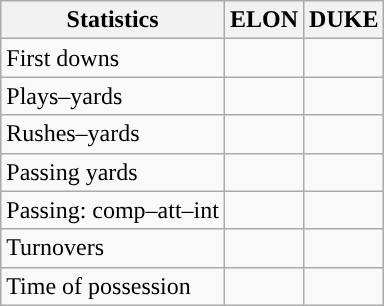<table class="wikitable" style="float:left">
<tr>
<th>Statistics</th>
<th>ELON</th>
<th>DUKE</th>
</tr>
<tr>
<td>First downs</td>
<td></td>
<td></td>
</tr>
<tr>
<td>Plays–yards</td>
<td></td>
<td></td>
</tr>
<tr>
<td>Rushes–yards</td>
<td></td>
<td></td>
</tr>
<tr>
<td>Passing yards</td>
<td></td>
<td></td>
</tr>
<tr>
<td>Passing: comp–att–int</td>
<td></td>
<td></td>
</tr>
<tr>
<td>Turnovers</td>
<td></td>
<td></td>
</tr>
<tr>
<td>Time of possession</td>
<td></td>
<td></td>
</tr>
</table>
